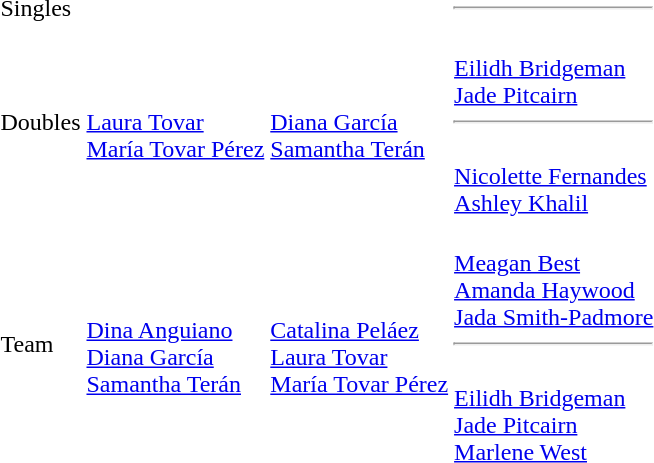<table>
<tr>
<td>Singles</td>
<td></td>
<td></td>
<td><hr></td>
</tr>
<tr>
<td>Doubles</td>
<td><br><a href='#'>Laura Tovar</a><br><a href='#'>María Tovar Pérez</a></td>
<td><br><a href='#'>Diana García</a><br><a href='#'>Samantha Terán</a></td>
<td><br><a href='#'>Eilidh Bridgeman</a><br><a href='#'>Jade Pitcairn</a><hr><br><a href='#'>Nicolette Fernandes</a><br><a href='#'>Ashley Khalil</a></td>
</tr>
<tr>
<td>Team</td>
<td><br><a href='#'>Dina Anguiano</a><br><a href='#'>Diana García</a><br><a href='#'>Samantha Terán</a></td>
<td><br><a href='#'>Catalina Peláez</a><br><a href='#'>Laura Tovar</a><br><a href='#'>María Tovar Pérez</a></td>
<td><br><a href='#'>Meagan Best</a><br><a href='#'>Amanda Haywood</a><br><a href='#'>Jada Smith-Padmore</a><hr><br><a href='#'>Eilidh Bridgeman</a><br><a href='#'>Jade Pitcairn</a><br><a href='#'>Marlene West</a></td>
</tr>
</table>
